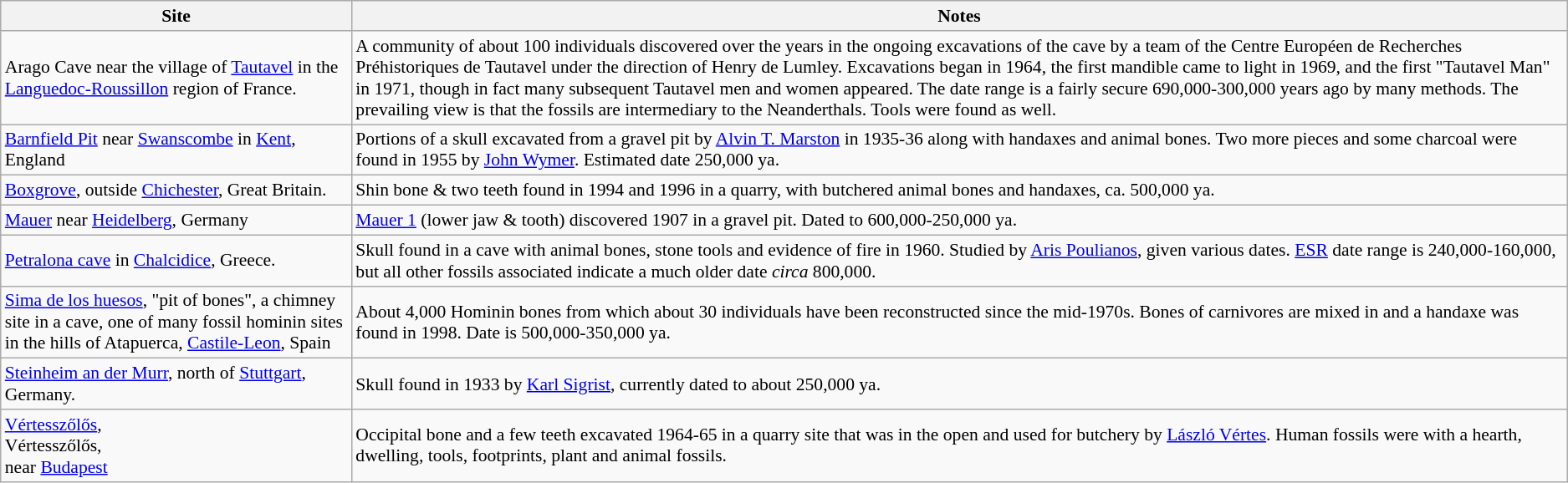<table class="wikitable" style="font-size:90%;">
<tr>
<th>Site</th>
<th>Notes</th>
</tr>
<tr>
<td>Arago Cave near the village of <a href='#'>Tautavel</a> in the <a href='#'>Languedoc-Roussillon</a> region of France.</td>
<td>A community of about 100 individuals discovered over the years in the ongoing excavations of the cave by a team of the Centre Européen de Recherches Préhistoriques de Tautavel under the direction of Henry de Lumley. Excavations began in 1964, the first mandible came to light in 1969, and the first "Tautavel Man" in 1971, though in fact many subsequent Tautavel men and women appeared. The date range is a fairly secure 690,000-300,000 years ago by many methods. The prevailing view is that the fossils are intermediary to the Neanderthals. Tools were found as well.</td>
</tr>
<tr>
<td><a href='#'>Barnfield Pit</a> near <a href='#'>Swanscombe</a> in <a href='#'>Kent</a>, England</td>
<td>Portions of a skull excavated from a gravel pit by <a href='#'>Alvin T. Marston</a> in 1935-36 along with handaxes and animal bones. Two more pieces and some charcoal were found in 1955 by <a href='#'>John Wymer</a>. Estimated date 250,000 ya.</td>
</tr>
<tr>
<td><a href='#'>Boxgrove</a>, outside <a href='#'>Chichester</a>, Great Britain.</td>
<td>Shin bone & two teeth found in 1994 and 1996 in a quarry, with butchered animal bones and handaxes, ca. 500,000 ya.</td>
</tr>
<tr>
<td><a href='#'>Mauer</a> near <a href='#'>Heidelberg</a>, Germany</td>
<td><a href='#'>Mauer 1</a> (lower jaw & tooth) discovered 1907 in a gravel pit. Dated to 600,000-250,000 ya.</td>
</tr>
<tr>
<td><a href='#'>Petralona cave</a> in <a href='#'>Chalcidice</a>, Greece.</td>
<td>Skull found in a cave with animal bones, stone tools and evidence of fire in 1960. Studied by <a href='#'>Aris Poulianos</a>, given various dates. <a href='#'>ESR</a> date range is 240,000-160,000, but all other fossils associated indicate a much older date <em>circa</em> 800,000.</td>
</tr>
<tr>
<td><a href='#'>Sima de los huesos</a>, "pit of bones", a chimney site in a cave, one of many fossil hominin sites in the hills of Atapuerca, <a href='#'>Castile-Leon</a>, Spain</td>
<td>About 4,000 Hominin bones from which about 30 individuals have been reconstructed since the mid-1970s. Bones of carnivores are mixed in and a handaxe was found in 1998. Date is 500,000-350,000 ya.</td>
</tr>
<tr>
<td><a href='#'>Steinheim an der Murr</a>, north of <a href='#'>Stuttgart</a>, Germany.</td>
<td>Skull found in 1933 by <a href='#'>Karl Sigrist</a>, currently dated to about 250,000 ya.</td>
</tr>
<tr>
<td><a href='#'>Vértesszőlős</a>,<br>Vértesszőlős,<br>near <a href='#'>Budapest</a></td>
<td>Occipital bone and a few teeth excavated 1964-65 in a quarry site that was in the open and used for butchery by <a href='#'>László Vértes</a>. Human fossils were with a hearth, dwelling, tools, footprints, plant and animal fossils.</td>
</tr>
</table>
